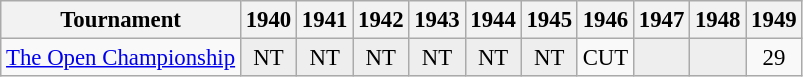<table class="wikitable" style="font-size:95%;text-align:center;">
<tr>
<th>Tournament</th>
<th>1940</th>
<th>1941</th>
<th>1942</th>
<th>1943</th>
<th>1944</th>
<th>1945</th>
<th>1946</th>
<th>1947</th>
<th>1948</th>
<th>1949</th>
</tr>
<tr>
<td align=left><a href='#'>The Open Championship</a></td>
<td style="background:#eeeeee;">NT</td>
<td style="background:#eeeeee;">NT</td>
<td style="background:#eeeeee;">NT</td>
<td style="background:#eeeeee;">NT</td>
<td style="background:#eeeeee;">NT</td>
<td style="background:#eeeeee;">NT</td>
<td>CUT</td>
<td style="background:#eeeeee;"></td>
<td style="background:#eeeeee;"></td>
<td>29</td>
</tr>
</table>
